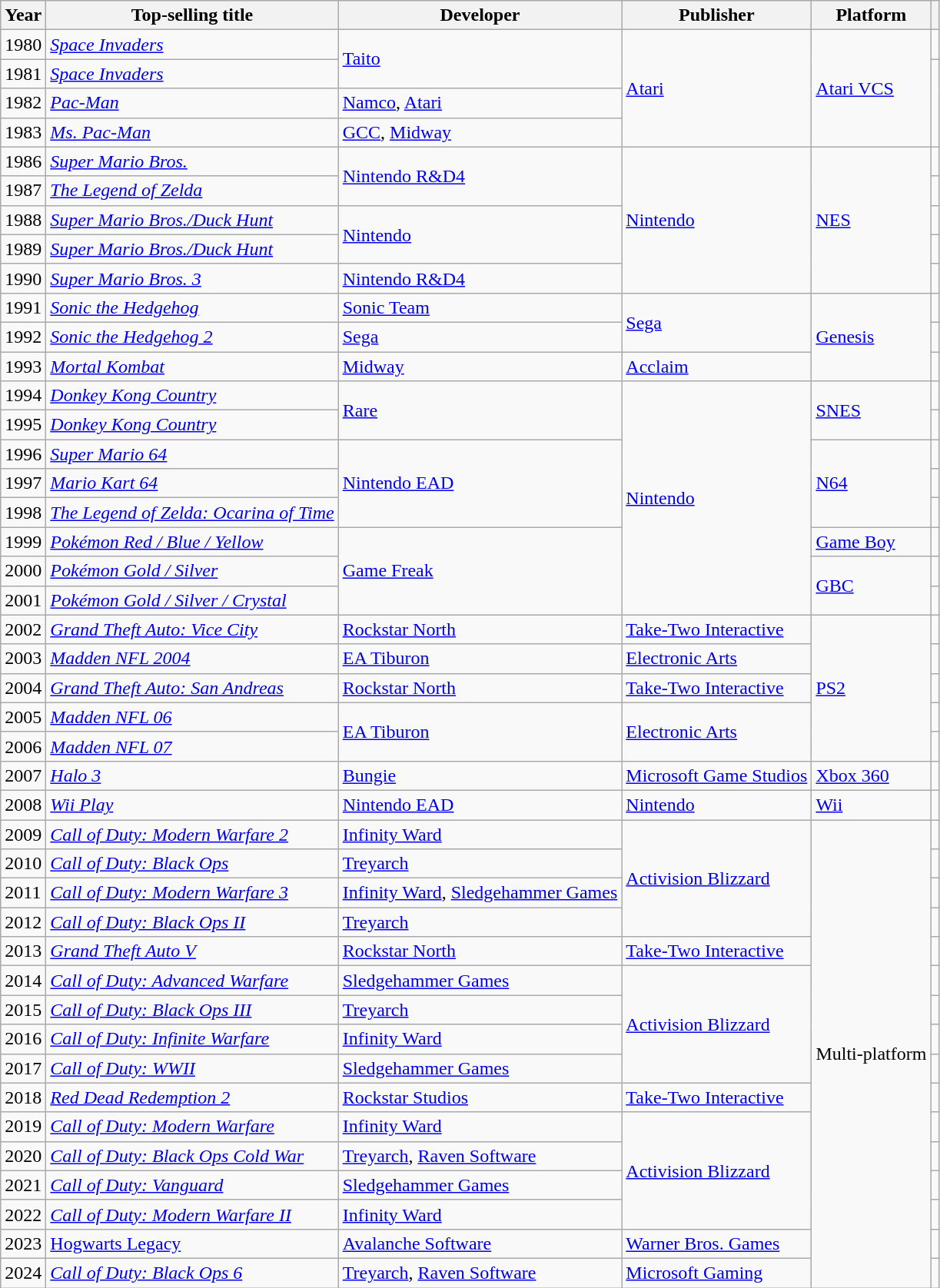<table class="sortable wikitable">
<tr>
<th>Year</th>
<th>Top-selling title</th>
<th>Developer</th>
<th>Publisher</th>
<th>Platform</th>
<th class="unsortable"></th>
</tr>
<tr>
<td>1980</td>
<td><em><a href='#'>Space Invaders</a></em></td>
<td rowspan="2"><a href='#'>Taito</a></td>
<td rowspan="4"><a href='#'>Atari</a></td>
<td rowspan="4"><a href='#'>Atari VCS</a></td>
<td></td>
</tr>
<tr>
<td>1981</td>
<td><em><a href='#'>Space Invaders</a></em></td>
<td rowspan="3"></td>
</tr>
<tr>
<td>1982</td>
<td><a href='#'><em>Pac-Man</em></a></td>
<td><a href='#'>Namco</a>, <a href='#'>Atari</a></td>
</tr>
<tr>
<td>1983</td>
<td><em><a href='#'>Ms. Pac-Man</a></em></td>
<td><a href='#'>GCC</a>, <a href='#'>Midway</a></td>
</tr>
<tr>
<td>1986</td>
<td><em><a href='#'>Super Mario Bros.</a></em></td>
<td rowspan="2"><a href='#'>Nintendo R&D4</a></td>
<td rowspan="5"><a href='#'>Nintendo</a></td>
<td rowspan="5"><a href='#'>NES</a></td>
<td></td>
</tr>
<tr>
<td>1987</td>
<td><em><a href='#'>The Legend of Zelda</a></em></td>
<td></td>
</tr>
<tr>
<td>1988</td>
<td><em><a href='#'>Super Mario Bros./Duck Hunt</a></em></td>
<td rowspan="2"><a href='#'>Nintendo</a></td>
<td></td>
</tr>
<tr>
<td>1989</td>
<td><em><a href='#'>Super Mario Bros./Duck Hunt</a></em></td>
<td></td>
</tr>
<tr>
<td>1990</td>
<td><em><a href='#'>Super Mario Bros. 3</a></em></td>
<td><a href='#'>Nintendo R&D4</a></td>
<td></td>
</tr>
<tr>
<td>1991</td>
<td><em><a href='#'>Sonic the Hedgehog</a></em></td>
<td><a href='#'>Sonic Team</a></td>
<td rowspan="2"><a href='#'>Sega</a></td>
<td rowspan="3"><a href='#'>Genesis</a></td>
<td></td>
</tr>
<tr>
<td>1992</td>
<td><em><a href='#'>Sonic the Hedgehog 2</a></em></td>
<td><a href='#'>Sega</a></td>
<td></td>
</tr>
<tr>
<td>1993</td>
<td><a href='#'><em>Mortal Kombat</em></a></td>
<td><a href='#'>Midway</a></td>
<td><a href='#'>Acclaim</a></td>
<td></td>
</tr>
<tr>
<td>1994</td>
<td><em><a href='#'>Donkey Kong Country</a></em></td>
<td rowspan="2"><a href='#'>Rare</a></td>
<td rowspan="8"><a href='#'>Nintendo</a></td>
<td rowspan="2"><a href='#'>SNES</a></td>
<td></td>
</tr>
<tr>
<td>1995</td>
<td><em><a href='#'>Donkey Kong Country</a></em></td>
<td></td>
</tr>
<tr>
<td>1996</td>
<td><em><a href='#'>Super Mario 64</a></em></td>
<td rowspan="3"><a href='#'>Nintendo EAD</a></td>
<td rowspan="3"><a href='#'>N64</a></td>
<td></td>
</tr>
<tr>
<td>1997</td>
<td><em><a href='#'>Mario Kart 64</a></em></td>
<td></td>
</tr>
<tr>
<td>1998</td>
<td><em><a href='#'>The Legend of Zelda: Ocarina of Time</a></em></td>
<td></td>
</tr>
<tr>
<td>1999</td>
<td><em><a href='#'>Pokémon Red / Blue / Yellow</a></em></td>
<td rowspan="3"><a href='#'>Game Freak</a></td>
<td><a href='#'>Game Boy</a></td>
<td></td>
</tr>
<tr>
<td>2000</td>
<td><em><a href='#'>Pokémon Gold / Silver</a></em></td>
<td rowspan="2"><a href='#'>GBC</a></td>
<td></td>
</tr>
<tr>
<td>2001</td>
<td><em><a href='#'>Pokémon Gold / Silver / Crystal</a></em></td>
<td></td>
</tr>
<tr>
<td>2002</td>
<td><em><a href='#'>Grand Theft Auto: Vice City</a></em></td>
<td><a href='#'>Rockstar North</a></td>
<td><a href='#'>Take-Two Interactive</a></td>
<td rowspan="5"><a href='#'>PS2</a></td>
<td></td>
</tr>
<tr>
<td>2003</td>
<td><em><a href='#'>Madden NFL 2004</a></em></td>
<td><a href='#'>EA Tiburon</a></td>
<td><a href='#'>Electronic Arts</a></td>
<td></td>
</tr>
<tr>
<td>2004</td>
<td><em><a href='#'>Grand Theft Auto: San Andreas</a></em></td>
<td><a href='#'>Rockstar North</a></td>
<td><a href='#'>Take-Two Interactive</a></td>
<td></td>
</tr>
<tr>
<td>2005</td>
<td><em><a href='#'>Madden NFL 06</a></em></td>
<td rowspan="2"><a href='#'>EA Tiburon</a></td>
<td rowspan="2"><a href='#'>Electronic Arts</a></td>
<td></td>
</tr>
<tr>
<td>2006</td>
<td><em><a href='#'>Madden NFL 07</a></em></td>
<td></td>
</tr>
<tr>
<td>2007</td>
<td><em><a href='#'>Halo 3</a></em></td>
<td><a href='#'>Bungie</a></td>
<td><a href='#'>Microsoft Game Studios</a></td>
<td><a href='#'>Xbox 360</a></td>
<td></td>
</tr>
<tr>
<td>2008</td>
<td><em><a href='#'>Wii Play</a></em></td>
<td><a href='#'>Nintendo EAD</a></td>
<td><a href='#'>Nintendo</a></td>
<td><a href='#'>Wii</a></td>
<td></td>
</tr>
<tr>
<td>2009</td>
<td><em><a href='#'>Call of Duty: Modern Warfare 2</a></em></td>
<td><a href='#'>Infinity Ward</a></td>
<td rowspan="4"><a href='#'>Activision Blizzard</a></td>
<td rowspan="16">Multi-platform</td>
<td></td>
</tr>
<tr>
<td>2010</td>
<td><em><a href='#'>Call of Duty: Black Ops</a></em></td>
<td><a href='#'>Treyarch</a></td>
<td></td>
</tr>
<tr>
<td>2011</td>
<td><em><a href='#'>Call of Duty: Modern Warfare 3</a></em></td>
<td><a href='#'>Infinity Ward</a>, <a href='#'>Sledgehammer Games</a></td>
<td></td>
</tr>
<tr>
<td>2012</td>
<td><em><a href='#'>Call of Duty: Black Ops II</a></em></td>
<td><a href='#'>Treyarch</a></td>
<td></td>
</tr>
<tr>
<td>2013</td>
<td><em><a href='#'>Grand Theft Auto V</a></em></td>
<td><a href='#'>Rockstar North</a></td>
<td><a href='#'>Take-Two Interactive</a></td>
<td></td>
</tr>
<tr>
<td>2014</td>
<td><em><a href='#'>Call of Duty: Advanced Warfare</a></em></td>
<td><a href='#'>Sledgehammer Games</a></td>
<td rowspan="4"><a href='#'>Activision Blizzard</a></td>
<td></td>
</tr>
<tr>
<td>2015</td>
<td><em><a href='#'>Call of Duty: Black Ops III</a></em></td>
<td><a href='#'>Treyarch</a></td>
<td></td>
</tr>
<tr>
<td>2016</td>
<td><em><a href='#'>Call of Duty: Infinite Warfare</a></em></td>
<td><a href='#'>Infinity Ward</a></td>
<td></td>
</tr>
<tr>
<td>2017</td>
<td><em><a href='#'>Call of Duty: WWII</a></em></td>
<td><a href='#'>Sledgehammer Games</a></td>
<td></td>
</tr>
<tr>
<td>2018</td>
<td><em><a href='#'>Red Dead Redemption 2</a></em></td>
<td><a href='#'>Rockstar Studios</a></td>
<td><a href='#'>Take-Two Interactive</a></td>
<td></td>
</tr>
<tr>
<td>2019</td>
<td><a href='#'><em>Call of Duty: Modern Warfare</em></a></td>
<td><a href='#'>Infinity Ward</a></td>
<td rowspan="4"><a href='#'>Activision Blizzard</a></td>
<td></td>
</tr>
<tr>
<td>2020</td>
<td><em><a href='#'>Call of Duty: Black Ops Cold War</a></em></td>
<td><a href='#'>Treyarch</a>, <a href='#'>Raven Software</a></td>
<td></td>
</tr>
<tr>
<td>2021</td>
<td><em><a href='#'>Call of Duty: Vanguard</a></em></td>
<td><a href='#'>Sledgehammer Games</a></td>
<td></td>
</tr>
<tr>
<td>2022</td>
<td><a href='#'><em>Call of Duty: Modern Warfare II</em></a></td>
<td><a href='#'>Infinity Ward</a></td>
<td></td>
</tr>
<tr>
<td>2023</td>
<td><a href='#'>Hogwarts Legacy</a></td>
<td><a href='#'>Avalanche Software</a></td>
<td><a href='#'>Warner Bros. Games</a></td>
<td></td>
</tr>
<tr>
<td>2024</td>
<td><em><a href='#'>Call of Duty: Black Ops 6</a></em></td>
<td><a href='#'>Treyarch</a>, <a href='#'>Raven Software</a></td>
<td><a href='#'>Microsoft Gaming</a></td>
<td></td>
</tr>
</table>
